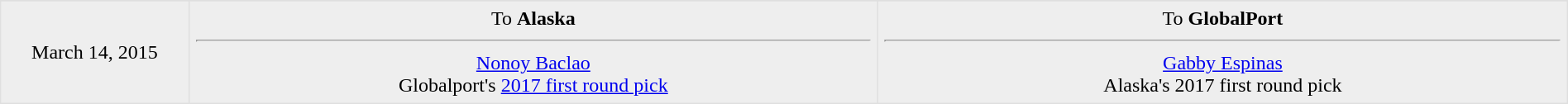<table border=1 style="border-collapse:collapse; text-align: center; width: 100%" bordercolor="#DFDFDF"  cellpadding="5">
<tr>
</tr>
<tr bgcolor="eeeeee">
<td style="width:12%">March 14, 2015<br></td>
<td style="width:44%" valign="top">To <strong>Alaska</strong><hr><a href='#'>Nonoy Baclao</a><br>Globalport's <a href='#'>2017 first round pick</a></td>
<td style="width:44%" valign="top">To <strong>GlobalPort</strong><hr><a href='#'>Gabby Espinas</a><br>Alaska's 2017 first round pick</td>
</tr>
</table>
